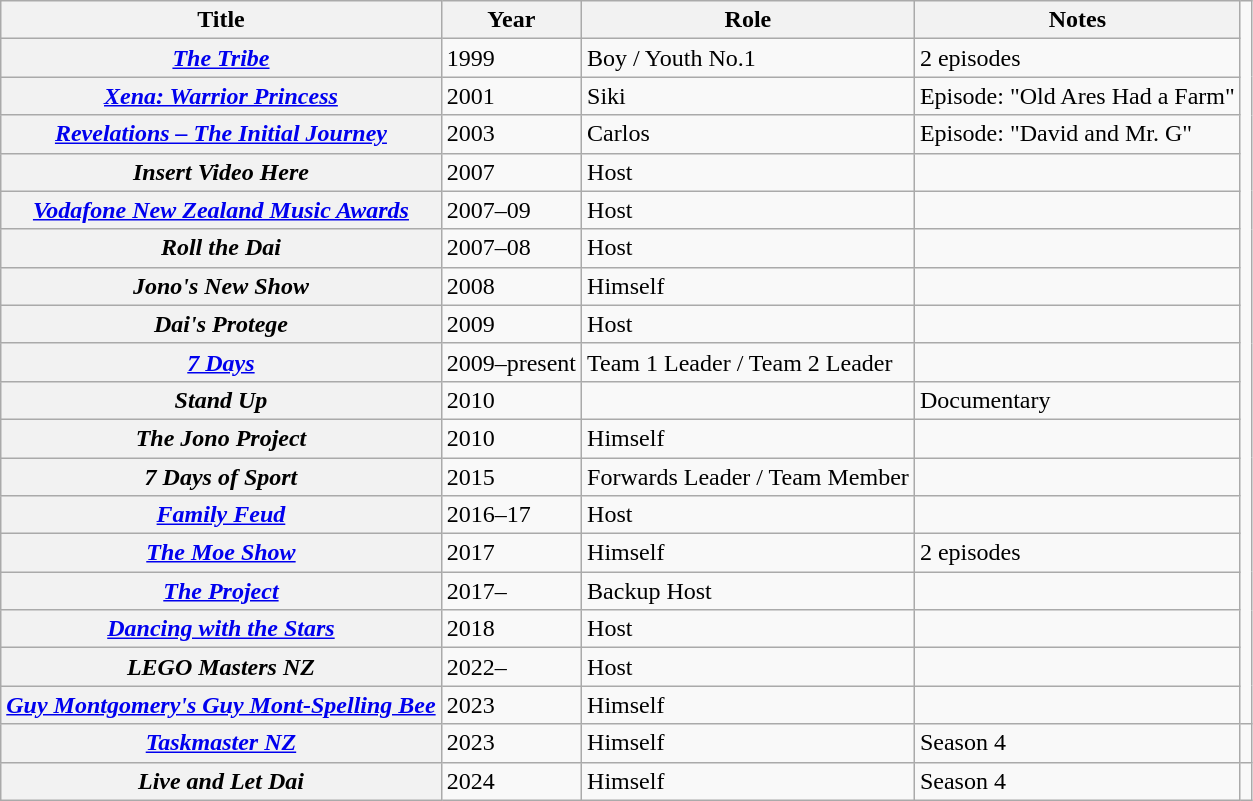<table class="wikitable plainrowheaders sortable">
<tr>
<th scope="col">Title</th>
<th scope="col">Year</th>
<th scope="col">Role</th>
<th scope="col" class="unsortable">Notes</th>
</tr>
<tr>
<th scope="row"><em><a href='#'>The Tribe</a></em></th>
<td>1999</td>
<td>Boy / Youth No.1</td>
<td>2 episodes</td>
</tr>
<tr>
<th scope="row"><em><a href='#'>Xena: Warrior Princess</a></em></th>
<td>2001</td>
<td>Siki</td>
<td>Episode: "Old Ares Had a Farm"</td>
</tr>
<tr>
<th scope="row"><em><a href='#'>Revelations – The Initial Journey</a></em></th>
<td>2003</td>
<td>Carlos</td>
<td>Episode: "David and Mr. G"</td>
</tr>
<tr>
<th scope="row"><em>Insert Video Here</em></th>
<td>2007</td>
<td>Host</td>
<td></td>
</tr>
<tr>
<th scope="row"><em><a href='#'>Vodafone New Zealand Music Awards</a></em></th>
<td>2007–09</td>
<td>Host</td>
<td></td>
</tr>
<tr>
<th scope="row"><em>Roll the Dai</em></th>
<td>2007–08</td>
<td>Host</td>
<td></td>
</tr>
<tr>
<th scope="row"><em>Jono's New Show</em></th>
<td>2008</td>
<td>Himself</td>
<td></td>
</tr>
<tr>
<th scope="row"><em>Dai's Protege</em></th>
<td>2009</td>
<td>Host</td>
<td></td>
</tr>
<tr>
<th scope="row"><em><a href='#'>7 Days</a></em></th>
<td>2009–present</td>
<td>Team 1 Leader / Team 2 Leader</td>
<td></td>
</tr>
<tr>
<th scope="row"><em>Stand Up</em></th>
<td>2010</td>
<td></td>
<td>Documentary</td>
</tr>
<tr>
<th scope="row"><em>The Jono Project</em></th>
<td>2010</td>
<td>Himself</td>
<td></td>
</tr>
<tr>
<th scope="row"><em>7 Days of Sport</em></th>
<td>2015</td>
<td>Forwards Leader / Team Member</td>
<td></td>
</tr>
<tr>
<th scope="row"><em><a href='#'>Family Feud</a></em></th>
<td>2016–17</td>
<td>Host</td>
<td></td>
</tr>
<tr>
<th scope="row"><em><a href='#'>The Moe Show</a></em></th>
<td>2017</td>
<td>Himself</td>
<td>2 episodes</td>
</tr>
<tr>
<th scope="row"><em><a href='#'>The Project</a></em></th>
<td>2017–</td>
<td>Backup Host</td>
<td></td>
</tr>
<tr>
<th scope="row"><em><a href='#'>Dancing with the Stars</a></em></th>
<td>2018</td>
<td>Host</td>
<td></td>
</tr>
<tr>
<th scope="row"><em>LEGO Masters NZ</em></th>
<td>2022–</td>
<td>Host</td>
<td></td>
</tr>
<tr>
<th scope="row"><em><a href='#'>Guy Montgomery's Guy Mont-Spelling Bee</a></em></th>
<td>2023</td>
<td>Himself</td>
<td></td>
</tr>
<tr>
<th scope="row"><em><a href='#'>Taskmaster NZ</a></em></th>
<td>2023</td>
<td>Himself</td>
<td>Season 4</td>
<td></td>
</tr>
<tr>
<th scope="row"><em>Live and Let Dai</em></th>
<td>2024</td>
<td>Himself</td>
<td>Season 4</td>
</tr>
</table>
